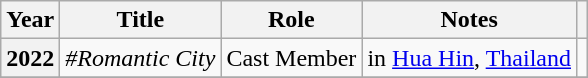<table class="wikitable  plainrowheaders">
<tr>
<th scope="col">Year</th>
<th scope="col">Title</th>
<th scope="col">Role</th>
<th>Notes</th>
<th scope="col" class="unsortable"></th>
</tr>
<tr>
<th scope="row">2022</th>
<td><em>#Romantic City</em></td>
<td>Cast Member</td>
<td>in <a href='#'>Hua Hin</a>, <a href='#'>Thailand</a></td>
<td></td>
</tr>
<tr>
</tr>
</table>
